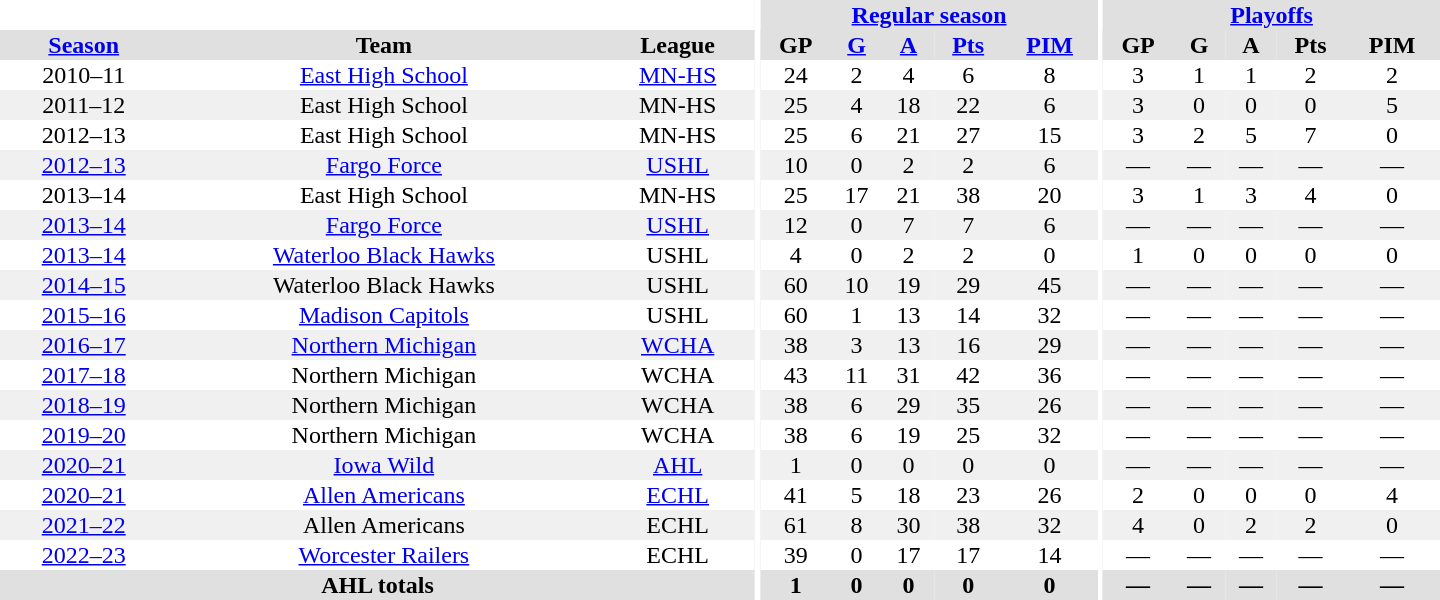<table border="0" cellpadding="1" cellspacing="0" style="text-align:center; width:60em">
<tr bgcolor="#e0e0e0">
<th colspan="3" bgcolor="#ffffff"></th>
<th rowspan="100" bgcolor="#ffffff"></th>
<th colspan="5"><a href='#'>Regular season</a></th>
<th rowspan="100" bgcolor="#ffffff"></th>
<th colspan="5"><a href='#'>Playoffs</a></th>
</tr>
<tr bgcolor="#e0e0e0">
<th><a href='#'>Season</a></th>
<th>Team</th>
<th>League</th>
<th>GP</th>
<th><a href='#'>G</a></th>
<th><a href='#'>A</a></th>
<th><a href='#'>Pts</a></th>
<th><a href='#'>PIM</a></th>
<th>GP</th>
<th>G</th>
<th>A</th>
<th>Pts</th>
<th>PIM</th>
</tr>
<tr>
<td>2010–11</td>
<td><a href='#'>East High School</a></td>
<td><a href='#'>MN-HS</a></td>
<td>24</td>
<td>2</td>
<td>4</td>
<td>6</td>
<td>8</td>
<td>3</td>
<td>1</td>
<td>1</td>
<td>2</td>
<td>2</td>
</tr>
<tr bgcolor="f0f0f0">
<td>2011–12</td>
<td>East High School</td>
<td>MN-HS</td>
<td>25</td>
<td>4</td>
<td>18</td>
<td>22</td>
<td>6</td>
<td>3</td>
<td>0</td>
<td>0</td>
<td>0</td>
<td>5</td>
</tr>
<tr>
<td>2012–13</td>
<td>East High School</td>
<td>MN-HS</td>
<td>25</td>
<td>6</td>
<td>21</td>
<td>27</td>
<td>15</td>
<td>3</td>
<td>2</td>
<td>5</td>
<td>7</td>
<td>0</td>
</tr>
<tr bgcolor="f0f0f0">
<td><a href='#'>2012–13</a></td>
<td><a href='#'>Fargo Force</a></td>
<td><a href='#'>USHL</a></td>
<td>10</td>
<td>0</td>
<td>2</td>
<td>2</td>
<td>6</td>
<td>—</td>
<td>—</td>
<td>—</td>
<td>—</td>
<td>—</td>
</tr>
<tr>
<td>2013–14</td>
<td>East High School</td>
<td>MN-HS</td>
<td>25</td>
<td>17</td>
<td>21</td>
<td>38</td>
<td>20</td>
<td>3</td>
<td>1</td>
<td>3</td>
<td>4</td>
<td>0</td>
</tr>
<tr bgcolor="f0f0f0">
<td><a href='#'>2013–14</a></td>
<td><a href='#'>Fargo Force</a></td>
<td><a href='#'>USHL</a></td>
<td>12</td>
<td>0</td>
<td>7</td>
<td>7</td>
<td>6</td>
<td>—</td>
<td>—</td>
<td>—</td>
<td>—</td>
<td>—</td>
</tr>
<tr>
<td><a href='#'>2013–14</a></td>
<td><a href='#'>Waterloo Black Hawks</a></td>
<td>USHL</td>
<td>4</td>
<td>0</td>
<td>2</td>
<td>2</td>
<td>0</td>
<td>1</td>
<td>0</td>
<td>0</td>
<td>0</td>
<td>0</td>
</tr>
<tr bgcolor="f0f0f0">
<td><a href='#'>2014–15</a></td>
<td>Waterloo Black Hawks</td>
<td>USHL</td>
<td>60</td>
<td>10</td>
<td>19</td>
<td>29</td>
<td>45</td>
<td>—</td>
<td>—</td>
<td>—</td>
<td>—</td>
<td>—</td>
</tr>
<tr>
<td><a href='#'>2015–16</a></td>
<td><a href='#'>Madison Capitols</a></td>
<td>USHL</td>
<td>60</td>
<td>1</td>
<td>13</td>
<td>14</td>
<td>32</td>
<td>—</td>
<td>—</td>
<td>—</td>
<td>—</td>
<td>—</td>
</tr>
<tr bgcolor="f0f0f0">
<td><a href='#'>2016–17</a></td>
<td><a href='#'>Northern Michigan</a></td>
<td><a href='#'>WCHA</a></td>
<td>38</td>
<td>3</td>
<td>13</td>
<td>16</td>
<td>29</td>
<td>—</td>
<td>—</td>
<td>—</td>
<td>—</td>
<td>—</td>
</tr>
<tr>
<td><a href='#'>2017–18</a></td>
<td>Northern Michigan</td>
<td>WCHA</td>
<td>43</td>
<td>11</td>
<td>31</td>
<td>42</td>
<td>36</td>
<td>—</td>
<td>—</td>
<td>—</td>
<td>—</td>
<td>—</td>
</tr>
<tr bgcolor="f0f0f0">
<td><a href='#'>2018–19</a></td>
<td>Northern Michigan</td>
<td>WCHA</td>
<td>38</td>
<td>6</td>
<td>29</td>
<td>35</td>
<td>26</td>
<td>—</td>
<td>—</td>
<td>—</td>
<td>—</td>
<td>—</td>
</tr>
<tr>
<td><a href='#'>2019–20</a></td>
<td>Northern Michigan</td>
<td>WCHA</td>
<td>38</td>
<td>6</td>
<td>19</td>
<td>25</td>
<td>32</td>
<td>—</td>
<td>—</td>
<td>—</td>
<td>—</td>
<td>—</td>
</tr>
<tr bgcolor="f0f0f0">
<td><a href='#'>2020–21</a></td>
<td><a href='#'>Iowa Wild</a></td>
<td><a href='#'>AHL</a></td>
<td>1</td>
<td>0</td>
<td>0</td>
<td>0</td>
<td>0</td>
<td>—</td>
<td>—</td>
<td>—</td>
<td>—</td>
<td>—</td>
</tr>
<tr>
<td><a href='#'>2020–21</a></td>
<td><a href='#'>Allen Americans</a></td>
<td><a href='#'>ECHL</a></td>
<td>41</td>
<td>5</td>
<td>18</td>
<td>23</td>
<td>26</td>
<td>2</td>
<td>0</td>
<td>0</td>
<td>0</td>
<td>4</td>
</tr>
<tr bgcolor="f0f0f0">
<td><a href='#'>2021–22</a></td>
<td>Allen Americans</td>
<td>ECHL</td>
<td>61</td>
<td>8</td>
<td>30</td>
<td>38</td>
<td>32</td>
<td>4</td>
<td>0</td>
<td>2</td>
<td>2</td>
<td>0</td>
</tr>
<tr>
<td><a href='#'>2022–23</a></td>
<td><a href='#'>Worcester Railers</a></td>
<td>ECHL</td>
<td>39</td>
<td>0</td>
<td>17</td>
<td>17</td>
<td>14</td>
<td>—</td>
<td>—</td>
<td>—</td>
<td>—</td>
<td>—</td>
</tr>
<tr bgcolor="#e0e0e0">
<th colspan="3">AHL totals</th>
<th>1</th>
<th>0</th>
<th>0</th>
<th>0</th>
<th>0</th>
<th>—</th>
<th>—</th>
<th>—</th>
<th>—</th>
<th>—</th>
</tr>
</table>
